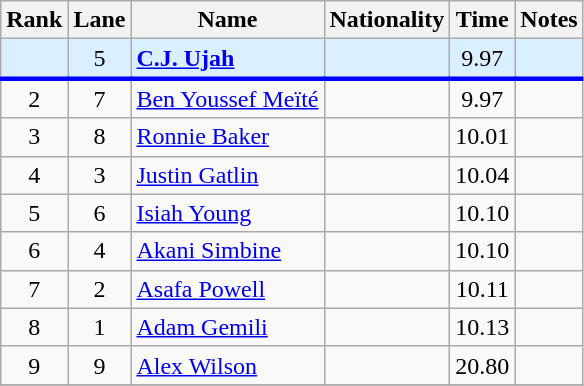<table class="wikitable sortable" style="text-align:center">
<tr>
<th>Rank</th>
<th>Lane</th>
<th>Name</th>
<th>Nationality</th>
<th>Time</th>
<th>Notes</th>
</tr>
<tr bgcolor=#daefff>
<td></td>
<td>5</td>
<td align=left><strong><a href='#'>C.J. Ujah</a></strong></td>
<td align=left><strong></strong></td>
<td>9.97</td>
<td></td>
</tr>
<tr style="border-top:3px solid blue;">
<td>2</td>
<td>7</td>
<td align=left><a href='#'>Ben Youssef Meïté</a></td>
<td align=left></td>
<td>9.97</td>
<td></td>
</tr>
<tr>
<td>3</td>
<td>8</td>
<td align=left><a href='#'>Ronnie Baker</a></td>
<td align=left></td>
<td>10.01</td>
<td></td>
</tr>
<tr>
<td>4</td>
<td>3</td>
<td align=left><a href='#'>Justin Gatlin</a></td>
<td align=left></td>
<td>10.04</td>
<td></td>
</tr>
<tr>
<td>5</td>
<td>6</td>
<td align=left><a href='#'>Isiah Young</a></td>
<td align=left></td>
<td>10.10</td>
<td></td>
</tr>
<tr>
<td>6</td>
<td>4</td>
<td align=left><a href='#'>Akani Simbine</a></td>
<td align=left></td>
<td>10.10</td>
<td></td>
</tr>
<tr>
<td>7</td>
<td>2</td>
<td align=left><a href='#'>Asafa Powell</a></td>
<td align=left></td>
<td>10.11</td>
<td></td>
</tr>
<tr>
<td>8</td>
<td>1</td>
<td align=left><a href='#'>Adam Gemili</a></td>
<td align=left></td>
<td>10.13</td>
<td></td>
</tr>
<tr>
<td>9</td>
<td>9</td>
<td align=left><a href='#'>Alex Wilson</a></td>
<td align=left></td>
<td>20.80</td>
<td></td>
</tr>
<tr>
</tr>
</table>
